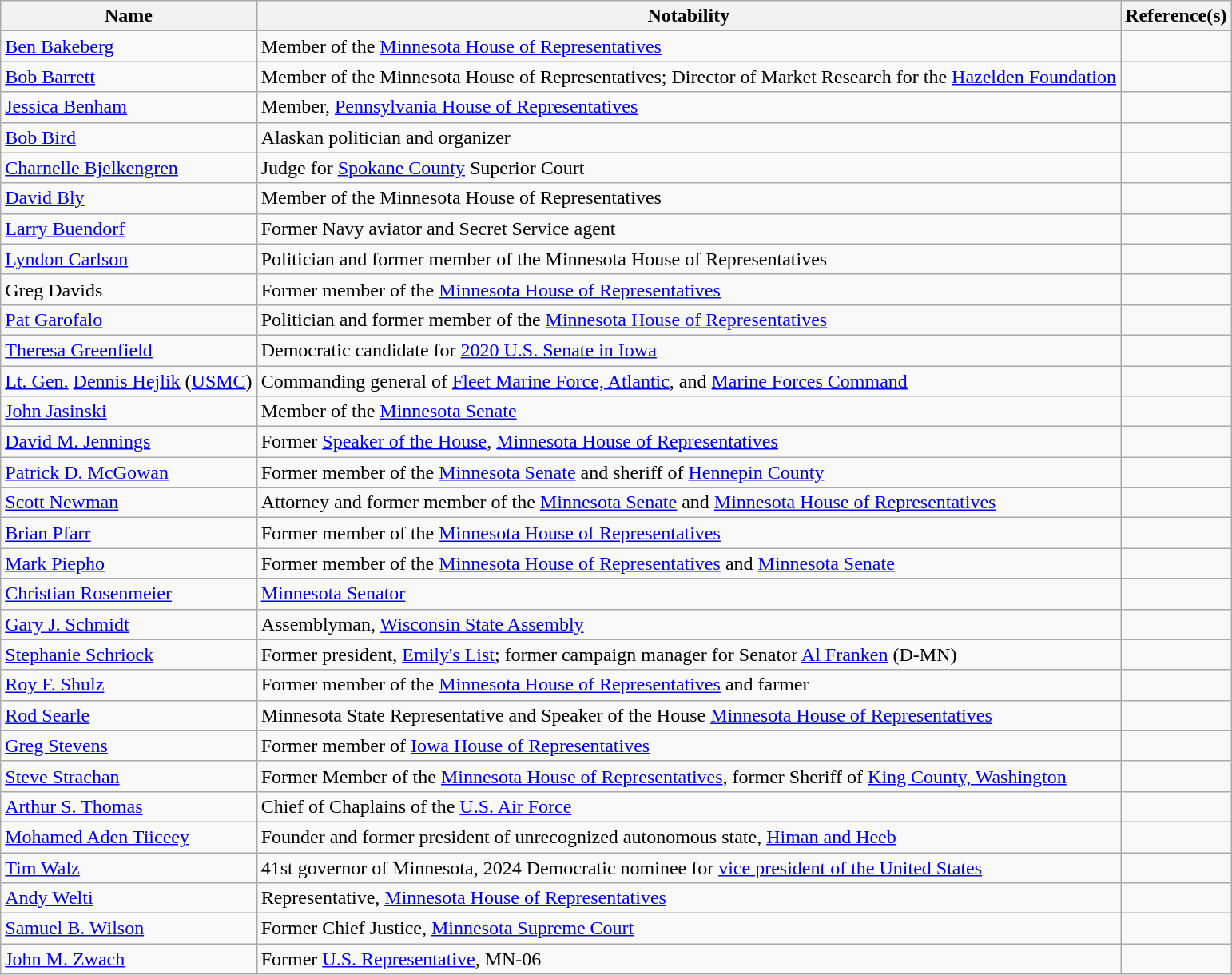<table class="wikitable">
<tr>
<th>Name</th>
<th>Notability</th>
<th>Reference(s)</th>
</tr>
<tr>
<td><a href='#'>Ben Bakeberg</a></td>
<td>Member of the <a href='#'>Minnesota House of Representatives</a></td>
<td></td>
</tr>
<tr>
<td><a href='#'>Bob Barrett</a></td>
<td>Member of the Minnesota House of Representatives; Director of Market Research for the <a href='#'>Hazelden Foundation</a></td>
<td></td>
</tr>
<tr>
<td><a href='#'>Jessica Benham</a></td>
<td>Member, <a href='#'>Pennsylvania House of Representatives</a></td>
<td></td>
</tr>
<tr>
<td><a href='#'>Bob Bird</a></td>
<td>Alaskan politician and organizer</td>
<td></td>
</tr>
<tr>
<td><a href='#'>Charnelle Bjelkengren</a></td>
<td>Judge for <a href='#'>Spokane County</a> Superior Court</td>
<td></td>
</tr>
<tr>
<td><a href='#'>David Bly</a></td>
<td>Member of the Minnesota House of Representatives</td>
<td></td>
</tr>
<tr>
<td><a href='#'>Larry Buendorf</a></td>
<td>Former Navy aviator and Secret Service agent</td>
<td></td>
</tr>
<tr>
<td><a href='#'>Lyndon Carlson</a></td>
<td>Politician and former member of the Minnesota House of Representatives</td>
<td></td>
</tr>
<tr>
<td>Greg Davids</td>
<td>Former member of the <a href='#'>Minnesota House of Representatives</a></td>
<td></td>
</tr>
<tr>
<td><a href='#'>Pat Garofalo</a></td>
<td>Politician and former member of the <a href='#'>Minnesota House of Representatives</a></td>
<td></td>
</tr>
<tr>
<td><a href='#'>Theresa Greenfield</a></td>
<td>Democratic candidate for <a href='#'>2020 U.S. Senate in Iowa</a></td>
<td></td>
</tr>
<tr>
<td><a href='#'>Lt. Gen.</a> <a href='#'>Dennis Hejlik</a> (<a href='#'>USMC</a>)</td>
<td>Commanding general of <a href='#'>Fleet Marine Force, Atlantic</a>, and <a href='#'>Marine Forces Command</a></td>
<td></td>
</tr>
<tr>
<td><a href='#'>John Jasinski</a></td>
<td>Member of the <a href='#'>Minnesota Senate</a></td>
<td></td>
</tr>
<tr>
<td><a href='#'>David M. Jennings</a></td>
<td>Former <a href='#'>Speaker of the House</a>, <a href='#'>Minnesota House of Representatives</a></td>
<td></td>
</tr>
<tr>
<td><a href='#'>Patrick D. McGowan</a></td>
<td>Former member of the <a href='#'>Minnesota Senate</a> and sheriff of <a href='#'>Hennepin County</a></td>
<td></td>
</tr>
<tr>
<td><a href='#'>Scott Newman</a></td>
<td>Attorney and former member of the <a href='#'>Minnesota Senate</a> and <a href='#'>Minnesota House of Representatives</a></td>
<td></td>
</tr>
<tr>
<td><a href='#'>Brian Pfarr</a></td>
<td>Former member of the <a href='#'>Minnesota House of Representatives</a></td>
<td></td>
</tr>
<tr>
<td><a href='#'>Mark Piepho</a></td>
<td>Former member of the <a href='#'>Minnesota House of Representatives</a> and <a href='#'>Minnesota Senate</a></td>
<td></td>
</tr>
<tr>
<td><a href='#'>Christian Rosenmeier</a></td>
<td><a href='#'>Minnesota Senator</a></td>
<td></td>
</tr>
<tr>
<td><a href='#'>Gary J. Schmidt</a></td>
<td>Assemblyman, <a href='#'>Wisconsin State Assembly</a></td>
<td></td>
</tr>
<tr>
<td><a href='#'>Stephanie Schriock</a></td>
<td>Former president, <a href='#'>Emily's List</a>; former campaign manager for Senator <a href='#'>Al Franken</a> (D-MN)</td>
<td></td>
</tr>
<tr>
<td><a href='#'>Roy F. Shulz</a></td>
<td>Former member of the <a href='#'>Minnesota House of Representatives</a> and farmer</td>
<td></td>
</tr>
<tr>
<td><a href='#'>Rod Searle</a></td>
<td>Minnesota State Representative and Speaker of the House <a href='#'>Minnesota House of Representatives</a></td>
<td></td>
</tr>
<tr>
<td><a href='#'>Greg Stevens</a></td>
<td>Former member of <a href='#'>Iowa House of Representatives</a></td>
<td></td>
</tr>
<tr>
<td><a href='#'>Steve Strachan</a></td>
<td>Former Member of the <a href='#'>Minnesota House of Representatives</a>, former Sheriff of <a href='#'>King County, Washington</a></td>
<td></td>
</tr>
<tr>
<td><a href='#'>Arthur S. Thomas</a></td>
<td>Chief of Chaplains of the <a href='#'>U.S. Air Force</a></td>
<td></td>
</tr>
<tr>
<td><a href='#'>Mohamed Aden Tiiceey</a></td>
<td>Founder and former president of unrecognized autonomous state, <a href='#'>Himan and Heeb</a></td>
<td></td>
</tr>
<tr>
<td><a href='#'>Tim Walz</a></td>
<td>41st governor of Minnesota, 2024 Democratic nominee for <a href='#'>vice president of the United States</a></td>
<td></td>
</tr>
<tr>
<td><a href='#'>Andy Welti</a></td>
<td>Representative, <a href='#'>Minnesota House of Representatives</a></td>
<td></td>
</tr>
<tr>
<td><a href='#'>Samuel B. Wilson</a></td>
<td>Former Chief Justice, <a href='#'>Minnesota Supreme Court</a></td>
<td></td>
</tr>
<tr>
<td><a href='#'>John M. Zwach</a></td>
<td>Former <a href='#'>U.S. Representative</a>, MN-06</td>
<td></td>
</tr>
</table>
